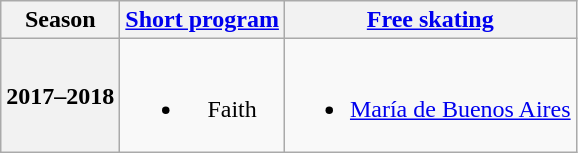<table class=wikitable style=text-align:center>
<tr>
<th>Season</th>
<th><a href='#'>Short program</a></th>
<th><a href='#'>Free skating</a></th>
</tr>
<tr>
<th>2017–2018<br></th>
<td><br><ul><li>Faith<br></li></ul></td>
<td><br><ul><li><a href='#'>María de Buenos Aires</a><br></li></ul></td>
</tr>
</table>
